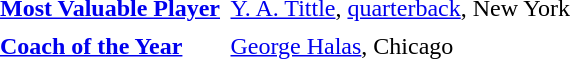<table cellpadding="3" cellspacing="1">
<tr>
<td><strong><a href='#'>Most Valuable Player</a></strong></td>
<td><a href='#'>Y. A. Tittle</a>, <a href='#'>quarterback</a>, New York</td>
</tr>
<tr>
<td><strong><a href='#'>Coach of the Year</a></strong></td>
<td><a href='#'>George Halas</a>, Chicago</td>
</tr>
</table>
